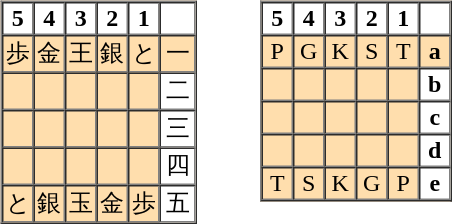<table border="0">
<tr>
<td valign="top"><br><table style="background:#ffdead" border="1" cellspacing="0">
<tr align=center border="0" style="background:white;">
<th style="width:17px">5</th>
<th style="width:17px">4</th>
<th style="width:17px">3</th>
<th style="width:17px">2</th>
<th style="width:17px">1</th>
<th> </th>
</tr>
<tr align=center>
<td>歩</td>
<td>金</td>
<td>王</td>
<td>銀</td>
<td>と</td>
<td style="width:20px" style="background:white;">一</td>
</tr>
<tr align=center>
<td> </td>
<td> </td>
<td> </td>
<td> </td>
<td> </td>
<td style="background:white;">二</td>
</tr>
<tr align=center>
<td> </td>
<td> </td>
<td> </td>
<td> </td>
<td> </td>
<td style="background:white;">三</td>
</tr>
<tr align=center>
<td> </td>
<td> </td>
<td> </td>
<td> </td>
<td> </td>
<td style="background:white;">四</td>
</tr>
<tr align=center>
<td>と</td>
<td>銀</td>
<td>玉</td>
<td>金</td>
<td>歩</td>
<td style="background:white;">五</td>
</tr>
</table>
</td>
<td style="width:34px"> </td>
<td valign="top"><br><table style="background:#ffdead" border="1" cellspacing="0">
<tr align=center border="0" style="background:white;">
<th style="width:17px">5</th>
<th style="width:17px">4</th>
<th style="width:17px">3</th>
<th style="width:17px">2</th>
<th style="width:17px">1</th>
<th style="width:17px"> </th>
</tr>
<tr align=center>
<td>P</td>
<td>G</td>
<td>K</td>
<td>S</td>
<td>T</td>
<td style="width:15px" style="background:white;"><strong>a</strong></td>
</tr>
<tr align=center>
<td> </td>
<td> </td>
<td> </td>
<td> </td>
<td> </td>
<td style="background:white;"><strong>b</strong></td>
</tr>
<tr align=center>
<td> </td>
<td> </td>
<td> </td>
<td> </td>
<td> </td>
<td style="background:white;"><strong>c</strong></td>
</tr>
<tr align=center>
<td> </td>
<td> </td>
<td> </td>
<td> </td>
<td> </td>
<td style="background:white;"><strong>d</strong></td>
</tr>
<tr align=center>
<td>T</td>
<td>S</td>
<td>K</td>
<td>G</td>
<td>P</td>
<td style="background:white;"><strong>e</strong></td>
</tr>
</table>
</td>
</tr>
</table>
